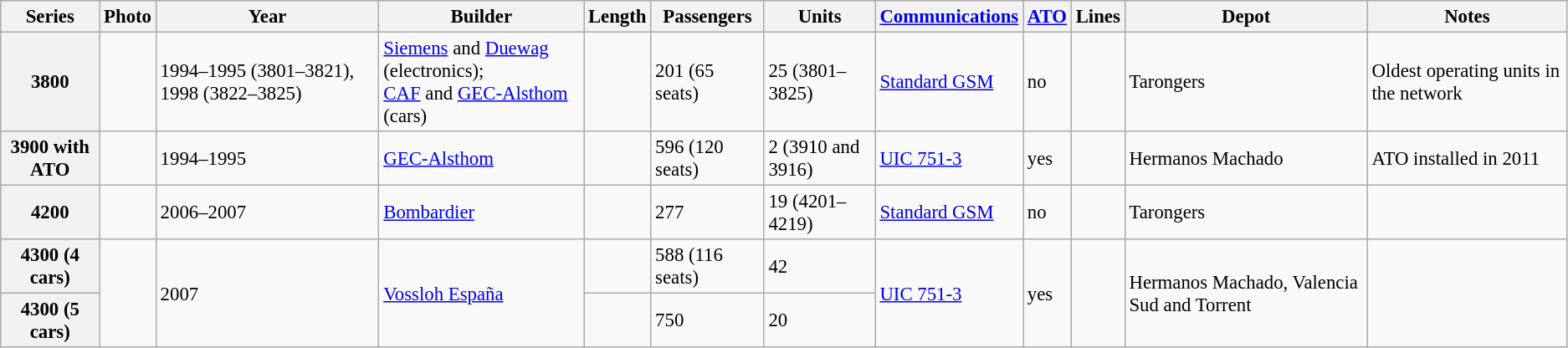<table class="wikitable sortable" style="font-size: 95%;" |>
<tr>
<th>Series</th>
<th>Photo</th>
<th>Year</th>
<th>Builder</th>
<th>Length</th>
<th>Passengers</th>
<th>Units</th>
<th><a href='#'>Communications</a></th>
<th><a href='#'>ATO</a></th>
<th>Lines</th>
<th>Depot</th>
<th>Notes</th>
</tr>
<tr>
<th>3800</th>
<td></td>
<td>1994–1995 (3801–3821), 1998 (3822–3825) </td>
<td><a href='#'>Siemens</a> and <a href='#'>Duewag</a> (electronics);<br> <a href='#'>CAF</a> and <a href='#'>GEC-Alsthom</a> (cars) </td>
<td> </td>
<td>201 (65 seats)</td>
<td>25 (3801–3825)</td>
<td><a href='#'>Standard GSM</a></td>
<td>no</td>
<td></td>
<td>Tarongers</td>
<td>Oldest operating units in the network</td>
</tr>
<tr>
<th>3900 with ATO</th>
<td></td>
<td>1994–1995 </td>
<td><a href='#'>GEC-Alsthom</a></td>
<td> </td>
<td>596 (120 seats) </td>
<td>2 (3910 and 3916) </td>
<td><a href='#'>UIC 751-3</a></td>
<td>yes</td>
<td> </td>
<td>Hermanos Machado</td>
<td>ATO installed in 2011</td>
</tr>
<tr>
<th>4200</th>
<td></td>
<td>2006–2007 </td>
<td><a href='#'>Bombardier</a></td>
<td> </td>
<td>277 </td>
<td>19 (4201–4219) </td>
<td><a href='#'>Standard GSM</a></td>
<td>no</td>
<td> </td>
<td>Tarongers</td>
<td></td>
</tr>
<tr>
<th>4300 (4 cars)</th>
<td rowspan="2"></td>
<td rowspan="2">2007 </td>
<td rowspan="2"><a href='#'>Vossloh España</a></td>
<td> </td>
<td>588 (116 seats) </td>
<td>42 </td>
<td rowspan="2"><a href='#'>UIC 751-3</a></td>
<td rowspan="2">yes</td>
<td rowspan="2">  </td>
<td rowspan="2">Hermanos Machado, Valencia Sud and Torrent</td>
<td rowspan="2"></td>
</tr>
<tr>
<th>4300 (5 cars)</th>
<td> </td>
<td>750 </td>
<td>20 </td>
</tr>
</table>
